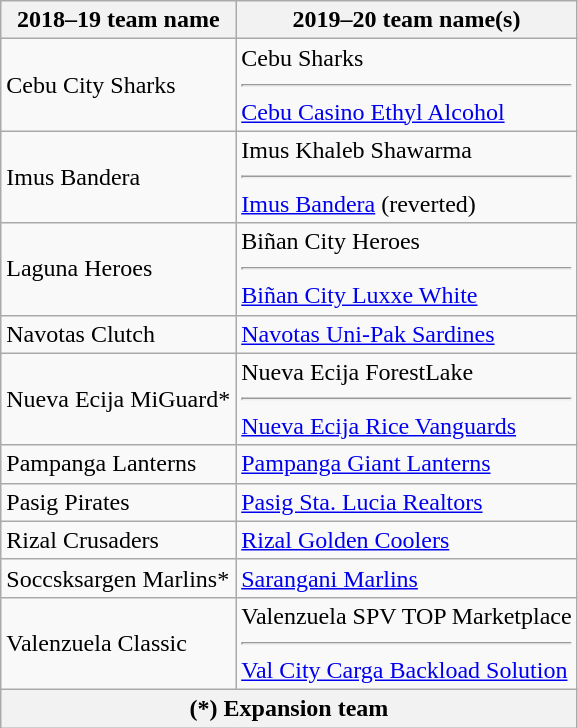<table class="wikitable">
<tr>
<th>2018–19 team name</th>
<th>2019–20 team name(s)</th>
</tr>
<tr>
<td>Cebu City Sharks</td>
<td>Cebu Sharks <hr> <a href='#'>Cebu Casino Ethyl Alcohol</a></td>
</tr>
<tr>
<td>Imus Bandera</td>
<td>Imus Khaleb Shawarma <hr> <a href='#'>Imus Bandera</a> (reverted)</td>
</tr>
<tr>
<td>Laguna Heroes</td>
<td>Biñan City Heroes <hr> <a href='#'>Biñan City Luxxe White</a></td>
</tr>
<tr>
<td>Navotas Clutch</td>
<td><a href='#'>Navotas Uni-Pak Sardines</a></td>
</tr>
<tr>
<td>Nueva Ecija MiGuard*</td>
<td>Nueva Ecija ForestLake <hr> <a href='#'>Nueva Ecija Rice Vanguards</a></td>
</tr>
<tr>
<td>Pampanga Lanterns</td>
<td><a href='#'>Pampanga Giant Lanterns</a></td>
</tr>
<tr>
<td>Pasig Pirates</td>
<td><a href='#'>Pasig Sta. Lucia Realtors</a></td>
</tr>
<tr>
<td>Rizal Crusaders</td>
<td><a href='#'>Rizal Golden Coolers</a></td>
</tr>
<tr>
<td>Soccsksargen Marlins*</td>
<td><a href='#'>Sarangani Marlins</a></td>
</tr>
<tr>
<td>Valenzuela Classic</td>
<td>Valenzuela SPV TOP Marketplace <hr> <a href='#'>Val City Carga Backload Solution</a></td>
</tr>
<tr>
<th colspan=2>(*) Expansion team</th>
</tr>
</table>
